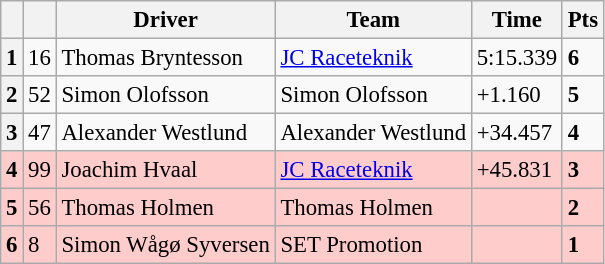<table class=wikitable style="font-size:95%">
<tr>
<th></th>
<th></th>
<th>Driver</th>
<th>Team</th>
<th>Time</th>
<th>Pts</th>
</tr>
<tr>
<th>1</th>
<td>16</td>
<td> Thomas Bryntesson</td>
<td><a href='#'>JC Raceteknik</a></td>
<td>5:15.339</td>
<td><strong>6</strong></td>
</tr>
<tr>
<th>2</th>
<td>52</td>
<td> Simon Olofsson</td>
<td>Simon Olofsson</td>
<td>+1.160</td>
<td><strong>5</strong></td>
</tr>
<tr>
<th>3</th>
<td>47</td>
<td> Alexander Westlund</td>
<td>Alexander Westlund</td>
<td>+34.457</td>
<td><strong>4</strong></td>
</tr>
<tr>
<th style="background:#ffcccc;">4</th>
<td style="background:#ffcccc;">99</td>
<td style="background:#ffcccc;"> Joachim Hvaal</td>
<td style="background:#ffcccc;"><a href='#'>JC Raceteknik</a></td>
<td style="background:#ffcccc;">+45.831</td>
<td style="background:#ffcccc;"><strong>3</strong></td>
</tr>
<tr>
<th style="background:#ffcccc;">5</th>
<td style="background:#ffcccc;">56</td>
<td style="background:#ffcccc;"> Thomas Holmen</td>
<td style="background:#ffcccc;">Thomas Holmen</td>
<td style="background:#ffcccc;"></td>
<td style="background:#ffcccc;"><strong>2</strong></td>
</tr>
<tr>
<th style="background:#ffcccc;">6</th>
<td style="background:#ffcccc;">8</td>
<td style="background:#ffcccc;"> Simon Wågø Syversen</td>
<td style="background:#ffcccc;">SET Promotion</td>
<td style="background:#ffcccc;"></td>
<td style="background:#ffcccc;"><strong>1</strong></td>
</tr>
</table>
